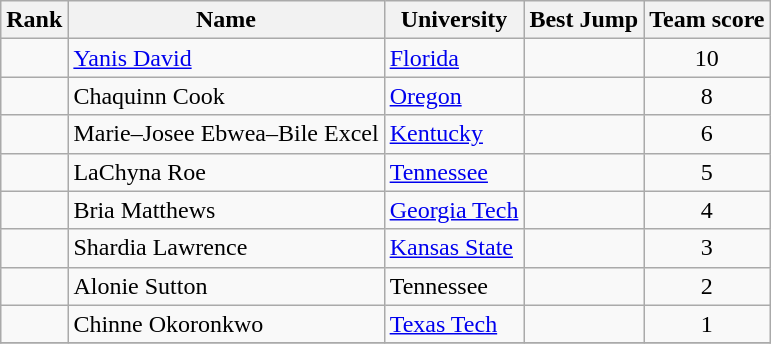<table class="wikitable sortable" style="text-align:center">
<tr>
<th>Rank</th>
<th>Name</th>
<th>University</th>
<th>Best Jump</th>
<th>Team score</th>
</tr>
<tr>
<td></td>
<td align=left><a href='#'>Yanis David</a></td>
<td align=left><a href='#'>Florida</a></td>
<td><strong></strong></td>
<td>10</td>
</tr>
<tr>
<td></td>
<td align=left>Chaquinn Cook</td>
<td align=left><a href='#'>Oregon</a></td>
<td><strong></strong></td>
<td>8</td>
</tr>
<tr>
<td></td>
<td align=left>Marie–Josee Ebwea–Bile Excel </td>
<td align=left><a href='#'>Kentucky</a></td>
<td><strong></strong></td>
<td>6</td>
</tr>
<tr>
<td></td>
<td align=left>LaChyna Roe</td>
<td align=left><a href='#'>Tennessee</a></td>
<td><strong></strong></td>
<td>5</td>
</tr>
<tr>
<td></td>
<td align=left>Bria Matthews</td>
<td align=left><a href='#'>Georgia Tech</a></td>
<td><strong></strong></td>
<td>4</td>
</tr>
<tr>
<td></td>
<td align=left>Shardia Lawrence </td>
<td align=left><a href='#'>Kansas State</a></td>
<td><strong></strong></td>
<td>3</td>
</tr>
<tr>
<td></td>
<td align=left>Alonie Sutton</td>
<td align=left>Tennessee</td>
<td><strong></strong></td>
<td>2</td>
</tr>
<tr>
<td></td>
<td align=left>Chinne Okoronkwo</td>
<td align=left><a href='#'>Texas Tech</a></td>
<td><strong></strong></td>
<td>1</td>
</tr>
<tr>
</tr>
</table>
